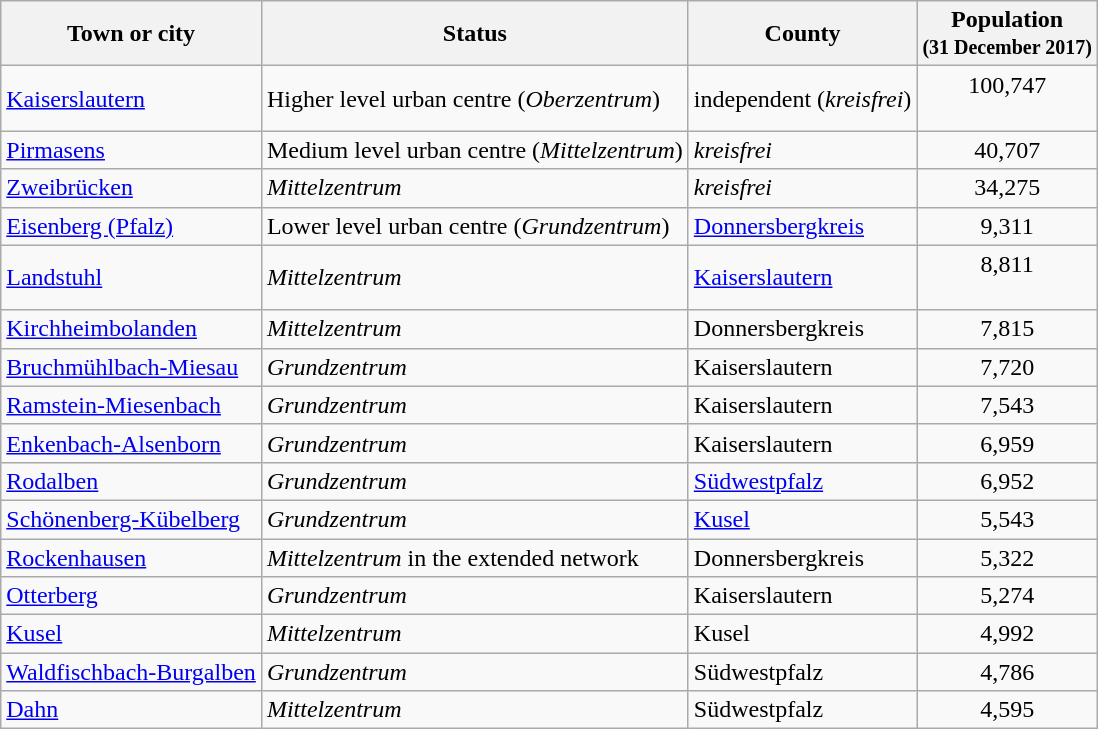<table class="wikitable zebra sortable">
<tr>
<th>Town or city<br></th>
<th>Status<br></th>
<th>County<br></th>
<th>Population<br><small>(31 December 2017)</small><br></th>
</tr>
<tr>
<td><a href='#'>Kaiserslautern</a></td>
<td align="left">Higher level urban centre (<em>Oberzentrum</em>)</td>
<td align="left">independent (<em>kreisfrei</em>)</td>
<td align="center">100,747<br><br></td>
</tr>
<tr>
<td><a href='#'>Pirmasens</a></td>
<td align="left">Medium level urban centre (<em>Mittelzentrum</em>)</td>
<td align="left"><em>kreisfrei</em></td>
<td align="center">40,707</td>
</tr>
<tr>
<td><a href='#'>Zweibrücken</a></td>
<td align="left"><em>Mittelzentrum</em></td>
<td align="left"><em>kreisfrei</em></td>
<td align="center">34,275</td>
</tr>
<tr>
<td><a href='#'>Eisenberg (Pfalz)</a></td>
<td align="left">Lower level urban centre (<em>Grundzentrum</em>)</td>
<td align="left"><a href='#'>Donnersbergkreis</a></td>
<td align="center">9,311</td>
</tr>
<tr>
<td><a href='#'>Landstuhl</a></td>
<td align="left"><em>Mittelzentrum</em></td>
<td align="left"><a href='#'>Kaiserslautern</a></td>
<td align="center">8,811<br><br></td>
</tr>
<tr>
<td><a href='#'>Kirchheimbolanden</a></td>
<td align="left"><em>Mittelzentrum</em></td>
<td align="left">Donnersbergkreis</td>
<td align="center">7,815</td>
</tr>
<tr>
<td><a href='#'>Bruchmühlbach-Miesau</a></td>
<td align="left"><em>Grundzentrum</em></td>
<td align="left">Kaiserslautern</td>
<td align="center">7,720</td>
</tr>
<tr>
<td><a href='#'>Ramstein-Miesenbach</a></td>
<td align="left"><em>Grundzentrum</em></td>
<td align="left">Kaiserslautern</td>
<td align="center">7,543</td>
</tr>
<tr>
<td><a href='#'>Enkenbach-Alsenborn</a></td>
<td align="left"><em>Grundzentrum</em></td>
<td align="left">Kaiserslautern</td>
<td align="center">6,959</td>
</tr>
<tr>
<td><a href='#'>Rodalben</a></td>
<td align="left"><em>Grundzentrum</em></td>
<td align="left"><a href='#'>Südwestpfalz</a></td>
<td align="center">6,952</td>
</tr>
<tr>
<td><a href='#'>Schönenberg-Kübelberg</a></td>
<td align="left"><em>Grundzentrum</em></td>
<td align="left"><a href='#'>Kusel</a></td>
<td align="center">5,543</td>
</tr>
<tr>
<td><a href='#'>Rockenhausen</a></td>
<td align="left"><em>Mittelzentrum</em> in the extended network</td>
<td align="left">Donnersbergkreis</td>
<td align="center">5,322</td>
</tr>
<tr>
<td><a href='#'>Otterberg</a></td>
<td align="left"><em>Grundzentrum</em></td>
<td align="left">Kaiserslautern</td>
<td align="center">5,274</td>
</tr>
<tr>
<td><a href='#'>Kusel</a></td>
<td align="left"><em>Mittelzentrum</em></td>
<td align="left">Kusel</td>
<td align="center">4,992</td>
</tr>
<tr>
<td><a href='#'>Waldfischbach-Burgalben</a></td>
<td align="left"><em>Grundzentrum</em></td>
<td align="left">Südwestpfalz</td>
<td align="center">4,786</td>
</tr>
<tr>
<td><a href='#'>Dahn</a></td>
<td align="left"><em>Mittelzentrum</em></td>
<td align="left">Südwestpfalz</td>
<td align="center">4,595</td>
</tr>
</table>
